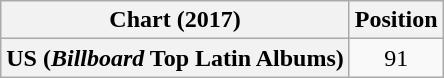<table class="wikitable sortable plainrowheaders" style="text-align:center">
<tr>
<th scope="col">Chart (2017)</th>
<th scope="col">Position</th>
</tr>
<tr>
<th scope="row">US (<em>Billboard</em> Top Latin Albums)</th>
<td>91</td>
</tr>
</table>
